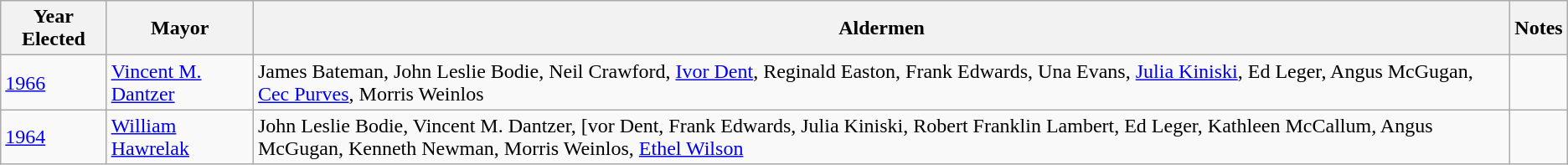<table class="wikitable">
<tr>
<th>Year Elected</th>
<th>Mayor</th>
<th>Aldermen</th>
<th>Notes</th>
</tr>
<tr>
<td><a href='#'>1966</a></td>
<td><a href='#'>Vincent M. Dantzer</a></td>
<td>James Bateman, John Leslie Bodie, Neil Crawford, <a href='#'>Ivor Dent</a>, Reginald Easton, Frank Edwards, Una Evans, <a href='#'>Julia Kiniski</a>, Ed Leger, Angus McGugan, <a href='#'>Cec Purves</a>, Morris Weinlos</td>
<td></td>
</tr>
<tr>
<td><a href='#'>1964</a></td>
<td><a href='#'>William Hawrelak</a></td>
<td>John Leslie Bodie, Vincent M. Dantzer, [vor Dent, Frank Edwards, Julia Kiniski, Robert Franklin Lambert, Ed Leger, Kathleen McCallum, Angus McGugan, Kenneth Newman, Morris Weinlos, <a href='#'>Ethel Wilson</a></td>
<td></td>
</tr>
</table>
